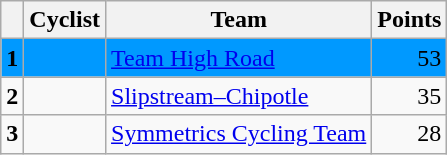<table class="wikitable">
<tr>
<th></th>
<th>Cyclist</th>
<th>Team</th>
<th>Points</th>
</tr>
<tr style="background:#0099ff">
<td><strong>1</strong></td>
<td></td>
<td><a href='#'>Team High Road</a></td>
<td align=right>53</td>
</tr>
<tr>
<td><strong>2</strong></td>
<td></td>
<td><a href='#'>Slipstream–Chipotle</a></td>
<td align=right>35</td>
</tr>
<tr>
<td><strong>3</strong></td>
<td></td>
<td><a href='#'>Symmetrics Cycling Team</a></td>
<td align=right>28</td>
</tr>
</table>
